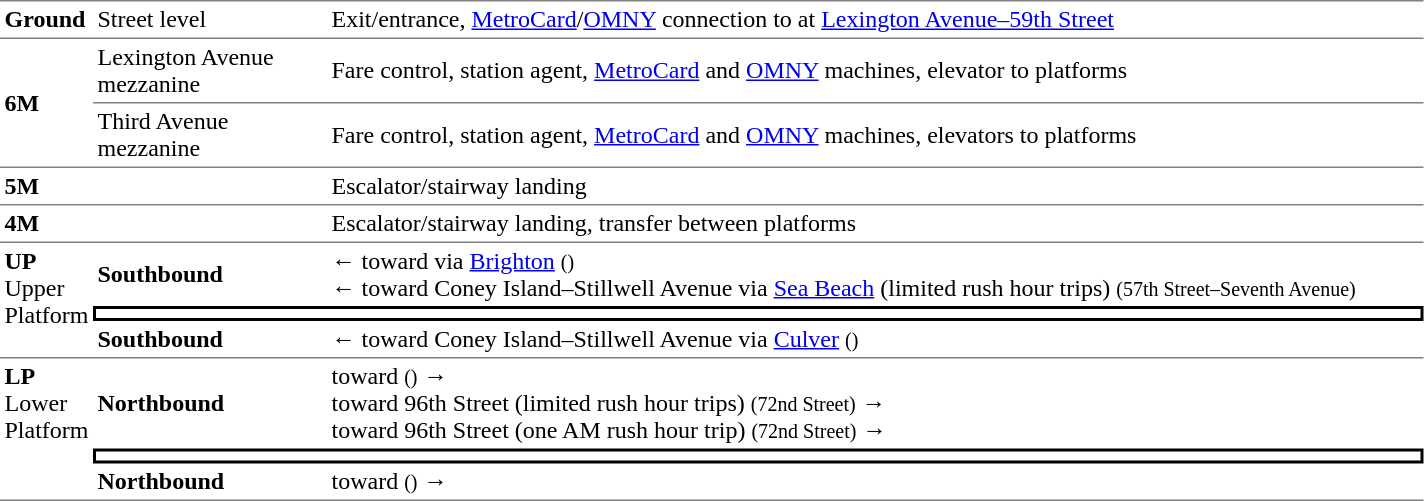<table border=0 cellspacing=0 cellpadding=3>
<tr>
<td style="border-bottom:solid 1px gray;border-top:solid 1px gray;" width=50><strong>Ground</strong></td>
<td style="border-top:solid 1px gray;border-bottom:solid 1px gray;" width=150>Street level</td>
<td style="border-top:solid 1px gray;border-bottom:solid 1px gray;" width=725>Exit/entrance, <a href='#'>MetroCard</a>/<a href='#'>OMNY</a> connection to  at <a href='#'>Lexington Avenue–59th Street</a></td>
</tr>
<tr>
<td style="border-bottom:solid 1px gray;" rowspan=2><strong>6M</strong></td>
<td style="border-bottom:solid 1px gray;">Lexington Avenue mezzanine</td>
<td style="border-bottom:solid 1px gray;">Fare control, station agent, <a href='#'>MetroCard</a> and <a href='#'>OMNY</a> machines, elevator to platforms<br></td>
</tr>
<tr>
<td style="border-bottom:solid 1px gray;">Third Avenue mezzanine</td>
<td style="border-bottom:solid 1px gray;">Fare control, station agent, <a href='#'>MetroCard</a> and <a href='#'>OMNY</a> machines, elevators to platforms<br></td>
</tr>
<tr>
<td style="border-bottom:solid 1px gray;"><strong>5M</strong></td>
<td style="border-bottom:solid 1px gray;"></td>
<td style="border-bottom:solid 1px gray;">Escalator/stairway landing</td>
</tr>
<tr>
<td style="border-bottom:solid 1px gray;"><strong>4M</strong></td>
<td style="border-bottom:solid 1px gray;"></td>
<td style="border-bottom:solid 1px gray;">Escalator/stairway landing, transfer between platforms</td>
</tr>
<tr>
<td style="border-bottom:solid 1px gray;vertical-align:top;" rowspan=3><strong>UP</strong><br>Upper Platform</td>
<td><span><strong>Southbound</strong></span></td>
<td>←  toward  via <a href='#'>Brighton</a> <small>()</small><br>←  toward Coney Island–Stillwell Avenue via <a href='#'>Sea Beach</a> (limited rush hour trips) <small>(57th Street–Seventh Avenue)</small></td>
</tr>
<tr>
<td style="border:solid 2px black;text-align:center;" colspan=2></td>
</tr>
<tr>
<td style="border-bottom:solid 1px gray;"><span><strong>Southbound</strong></span></td>
<td style="border-bottom:solid 1px gray;">←   toward Coney Island–Stillwell Avenue via <a href='#'>Culver</a> <small>()</small></td>
</tr>
<tr>
<td style="border-bottom:solid 1px gray;vertical-align:top;" rowspan=3><strong>LP</strong><br>Lower Platform</td>
<td><span><strong>Northbound</strong></span></td>
<td>  toward  <small>()</small> →<br>  toward 96th Street (limited rush hour trips) <small>(72nd Street)</small> →<br>  toward 96th Street (one AM rush hour trip) <small>(72nd Street)</small> → <br></td>
</tr>
<tr>
<td style="border:solid 2px black;text-align:center;" colspan=2></td>
</tr>
<tr>
<td style="border-bottom:solid 1px gray;"><span><strong>Northbound</strong></span></td>
<td style="border-bottom:solid 1px gray;">   toward  <small>()</small> →</td>
</tr>
</table>
